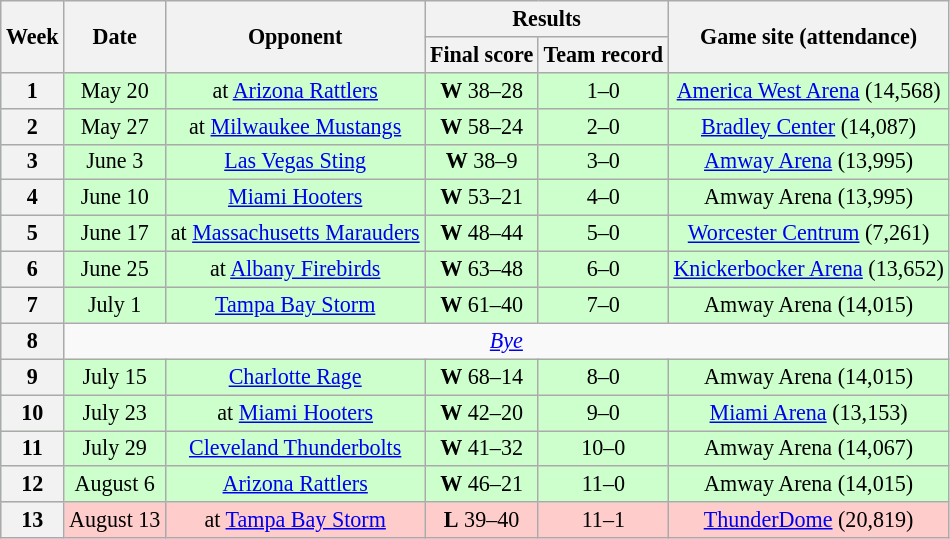<table class="wikitable" style="font-size: 92%;" "align=center">
<tr>
<th rowspan="2">Week</th>
<th rowspan="2">Date</th>
<th rowspan="2">Opponent</th>
<th colspan="2">Results</th>
<th rowspan="2">Game site (attendance)</th>
</tr>
<tr>
<th>Final score</th>
<th>Team record</th>
</tr>
<tr style="background:#cfc">
<th>1</th>
<td style="text-align:center;">May 20</td>
<td style="text-align:center;">at <a href='#'>Arizona Rattlers</a></td>
<td style="text-align:center;"><strong>W</strong> 38–28</td>
<td style="text-align:center;">1–0</td>
<td style="text-align:center;"><a href='#'>America West Arena</a> (14,568)</td>
</tr>
<tr style="background:#cfc">
<th>2</th>
<td style="text-align:center;">May 27</td>
<td style="text-align:center;">at <a href='#'>Milwaukee Mustangs</a></td>
<td style="text-align:center;"><strong>W</strong> 58–24</td>
<td style="text-align:center;">2–0</td>
<td style="text-align:center;"><a href='#'>Bradley Center</a> (14,087)</td>
</tr>
<tr style="background:#cfc">
<th>3</th>
<td style="text-align:center;">June 3</td>
<td style="text-align:center;"><a href='#'>Las Vegas Sting</a></td>
<td style="text-align:center;"><strong>W</strong> 38–9</td>
<td style="text-align:center;">3–0</td>
<td style="text-align:center;"><a href='#'>Amway Arena</a> (13,995)</td>
</tr>
<tr style="background:#cfc">
<th>4</th>
<td style="text-align:center;">June 10</td>
<td style="text-align:center;"><a href='#'>Miami Hooters</a></td>
<td style="text-align:center;"><strong>W</strong> 53–21</td>
<td style="text-align:center;">4–0</td>
<td style="text-align:center;">Amway Arena (13,995)</td>
</tr>
<tr style="background:#cfc">
<th>5</th>
<td style="text-align:center;">June 17</td>
<td style="text-align:center;">at <a href='#'>Massachusetts Marauders</a></td>
<td style="text-align:center;"><strong>W</strong> 48–44</td>
<td style="text-align:center;">5–0</td>
<td style="text-align:center;"><a href='#'>Worcester Centrum</a> (7,261)</td>
</tr>
<tr style="background:#cfc">
<th>6</th>
<td style="text-align:center;">June 25</td>
<td style="text-align:center;">at <a href='#'>Albany Firebirds</a></td>
<td style="text-align:center;"><strong>W</strong> 63–48</td>
<td style="text-align:center;">6–0</td>
<td style="text-align:center;"><a href='#'>Knickerbocker Arena</a> (13,652)</td>
</tr>
<tr style="background:#cfc">
<th>7</th>
<td style="text-align:center;">July 1</td>
<td style="text-align:center;"><a href='#'>Tampa Bay Storm</a></td>
<td style="text-align:center;"><strong>W</strong> 61–40</td>
<td style="text-align:center;">7–0</td>
<td style="text-align:center;">Amway Arena (14,015)</td>
</tr>
<tr style=>
<th>8</th>
<td colspan="8" style="text-align:center;"><em><a href='#'>Bye</a></em></td>
</tr>
<tr style="background:#cfc">
<th>9</th>
<td style="text-align:center;">July 15</td>
<td style="text-align:center;"><a href='#'>Charlotte Rage</a></td>
<td style="text-align:center;"><strong>W</strong> 68–14</td>
<td style="text-align:center;">8–0</td>
<td style="text-align:center;">Amway Arena (14,015)</td>
</tr>
<tr style="background:#cfc">
<th>10</th>
<td style="text-align:center;">July 23</td>
<td style="text-align:center;">at <a href='#'>Miami Hooters</a></td>
<td style="text-align:center;"><strong>W</strong> 42–20</td>
<td style="text-align:center;">9–0</td>
<td style="text-align:center;"><a href='#'>Miami Arena</a> (13,153)</td>
</tr>
<tr style="background:#cfc">
<th>11</th>
<td style="text-align:center;">July 29</td>
<td style="text-align:center;"><a href='#'>Cleveland Thunderbolts</a></td>
<td style="text-align:center;"><strong>W</strong> 41–32</td>
<td style="text-align:center;">10–0</td>
<td style="text-align:center;">Amway Arena (14,067)</td>
</tr>
<tr style="background:#cfc">
<th>12</th>
<td style="text-align:center;">August 6</td>
<td style="text-align:center;"><a href='#'>Arizona Rattlers</a></td>
<td style="text-align:center;"><strong>W</strong> 46–21</td>
<td style="text-align:center;">11–0</td>
<td style="text-align:center;">Amway Arena (14,015)</td>
</tr>
<tr style="background:#fcc">
<th>13</th>
<td style="text-align:center;">August 13</td>
<td style="text-align:center;">at <a href='#'>Tampa Bay Storm</a></td>
<td style="text-align:center;"><strong>L</strong> 39–40</td>
<td style="text-align:center;">11–1</td>
<td style="text-align:center;"><a href='#'>ThunderDome</a> (20,819)</td>
</tr>
</table>
